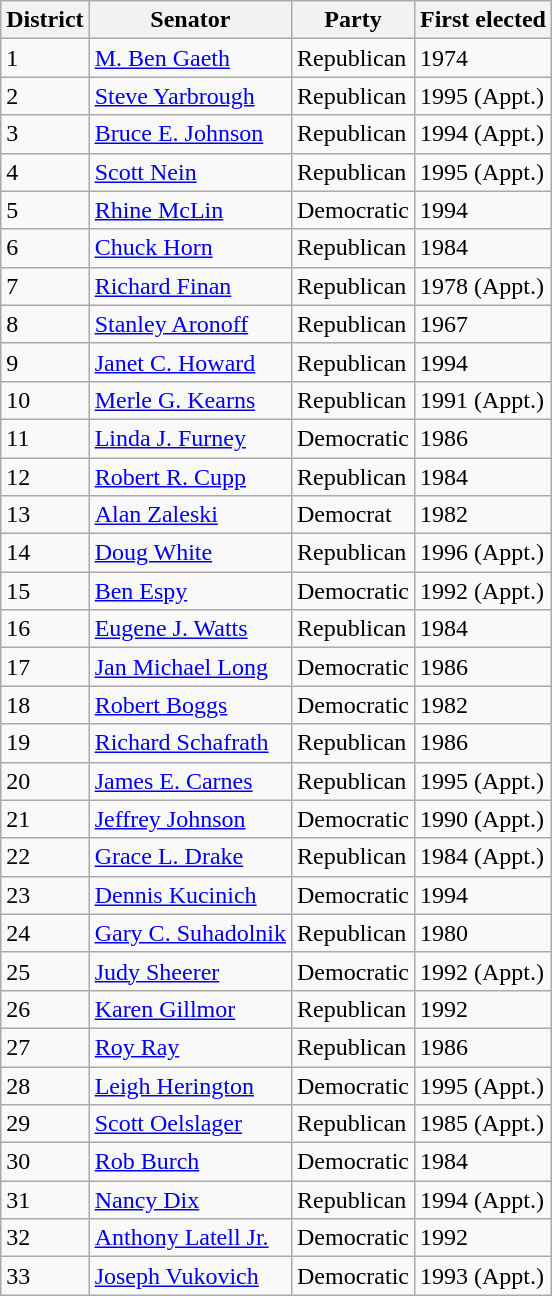<table class="wikitable sortable">
<tr>
<th>District</th>
<th>Senator</th>
<th>Party</th>
<th>First elected</th>
</tr>
<tr>
<td>1</td>
<td><a href='#'>M. Ben Gaeth</a> </td>
<td>Republican</td>
<td>1974</td>
</tr>
<tr>
<td>2</td>
<td><a href='#'>Steve Yarbrough</a></td>
<td>Republican</td>
<td>1995 (Appt.)</td>
</tr>
<tr>
<td>3</td>
<td><a href='#'>Bruce E. Johnson</a> </td>
<td>Republican</td>
<td>1994 (Appt.)</td>
</tr>
<tr>
<td>4</td>
<td><a href='#'>Scott Nein</a> </td>
<td>Republican</td>
<td>1995 (Appt.)</td>
</tr>
<tr>
<td>5</td>
<td><a href='#'>Rhine McLin</a></td>
<td>Democratic</td>
<td>1994</td>
</tr>
<tr>
<td>6</td>
<td><a href='#'>Chuck Horn</a> </td>
<td>Republican</td>
<td>1984</td>
</tr>
<tr>
<td>7</td>
<td><a href='#'>Richard Finan</a> </td>
<td>Republican</td>
<td>1978 (Appt.)</td>
</tr>
<tr>
<td>8</td>
<td><a href='#'>Stanley Aronoff</a></td>
<td>Republican</td>
<td>1967</td>
</tr>
<tr>
<td>9</td>
<td><a href='#'>Janet C. Howard</a> </td>
<td>Republican</td>
<td>1994</td>
</tr>
<tr>
<td>10</td>
<td><a href='#'>Merle G. Kearns</a> </td>
<td>Republican</td>
<td>1991 (Appt.)</td>
</tr>
<tr>
<td>11</td>
<td><a href='#'>Linda J. Furney</a> </td>
<td>Democratic</td>
<td>1986</td>
</tr>
<tr>
<td>12</td>
<td><a href='#'>Robert R. Cupp</a> </td>
<td>Republican</td>
<td>1984</td>
</tr>
<tr>
<td>13</td>
<td><a href='#'>Alan Zaleski</a> </td>
<td>Democrat</td>
<td>1982</td>
</tr>
<tr>
<td>14</td>
<td><a href='#'>Doug White</a> </td>
<td>Republican</td>
<td>1996 (Appt.)</td>
</tr>
<tr>
<td>15</td>
<td><a href='#'>Ben Espy</a> </td>
<td>Democratic</td>
<td>1992 (Appt.)</td>
</tr>
<tr>
<td>16</td>
<td><a href='#'>Eugene J. Watts</a> </td>
<td>Republican</td>
<td>1984</td>
</tr>
<tr>
<td>17</td>
<td><a href='#'>Jan Michael Long</a> </td>
<td>Democratic</td>
<td>1986</td>
</tr>
<tr>
<td>18</td>
<td><a href='#'>Robert Boggs</a> </td>
<td>Democratic</td>
<td>1982</td>
</tr>
<tr>
<td>19</td>
<td><a href='#'>Richard Schafrath</a> </td>
<td>Republican</td>
<td>1986</td>
</tr>
<tr>
<td>20</td>
<td><a href='#'>James E. Carnes</a> </td>
<td>Republican</td>
<td>1995 (Appt.)</td>
</tr>
<tr>
<td>21</td>
<td><a href='#'>Jeffrey Johnson</a> </td>
<td>Democratic</td>
<td>1990 (Appt.)</td>
</tr>
<tr>
<td>22</td>
<td><a href='#'>Grace L. Drake</a> </td>
<td>Republican</td>
<td>1984 (Appt.)</td>
</tr>
<tr>
<td>23</td>
<td><a href='#'>Dennis Kucinich</a> </td>
<td>Democratic</td>
<td>1994</td>
</tr>
<tr>
<td>24</td>
<td><a href='#'>Gary C. Suhadolnik</a> </td>
<td>Republican</td>
<td>1980</td>
</tr>
<tr>
<td>25</td>
<td><a href='#'>Judy Sheerer</a> </td>
<td>Democratic</td>
<td>1992 (Appt.)</td>
</tr>
<tr>
<td>26</td>
<td><a href='#'>Karen Gillmor</a> </td>
<td>Republican</td>
<td>1992</td>
</tr>
<tr>
<td>27</td>
<td><a href='#'>Roy Ray</a> </td>
<td>Republican</td>
<td>1986</td>
</tr>
<tr>
<td>28</td>
<td><a href='#'>Leigh Herington</a> </td>
<td>Democratic</td>
<td>1995 (Appt.)</td>
</tr>
<tr>
<td>29</td>
<td><a href='#'>Scott Oelslager</a> </td>
<td>Republican</td>
<td>1985 (Appt.)</td>
</tr>
<tr>
<td>30</td>
<td><a href='#'>Rob Burch</a> </td>
<td>Democratic</td>
<td>1984</td>
</tr>
<tr>
<td>31</td>
<td><a href='#'>Nancy Dix</a> </td>
<td>Republican</td>
<td>1994 (Appt.)</td>
</tr>
<tr>
<td>32</td>
<td><a href='#'>Anthony Latell Jr.</a> </td>
<td>Democratic</td>
<td>1992</td>
</tr>
<tr>
<td>33</td>
<td><a href='#'>Joseph Vukovich</a> </td>
<td>Democratic</td>
<td>1993 (Appt.)</td>
</tr>
</table>
